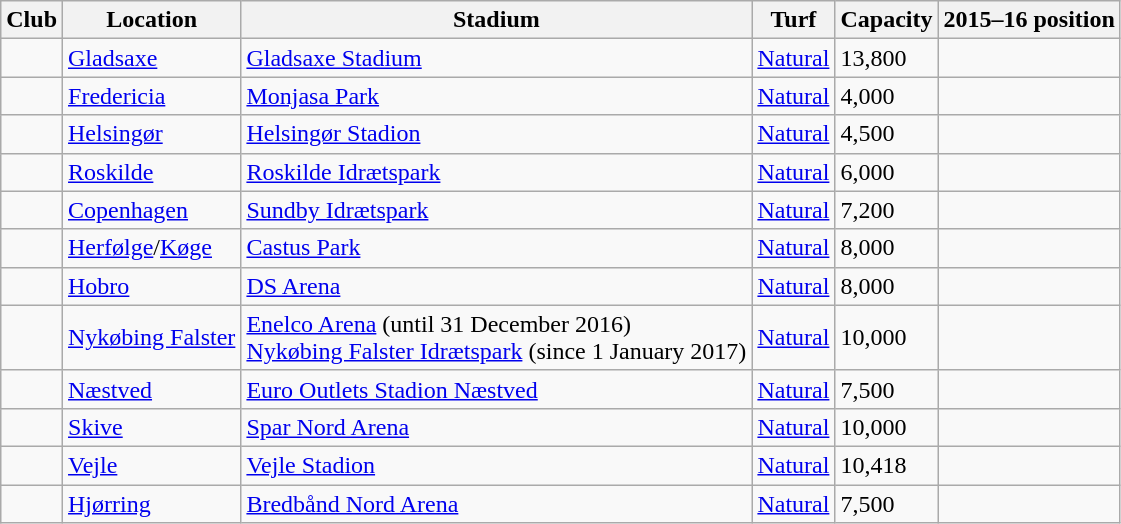<table class="wikitable sortable">
<tr>
<th>Club</th>
<th>Location</th>
<th>Stadium</th>
<th>Turf</th>
<th>Capacity</th>
<th>2015–16 position</th>
</tr>
<tr>
<td></td>
<td><a href='#'>Gladsaxe</a></td>
<td><a href='#'>Gladsaxe Stadium</a></td>
<td><a href='#'>Natural</a></td>
<td>13,800</td>
<td></td>
</tr>
<tr>
<td></td>
<td><a href='#'>Fredericia</a></td>
<td><a href='#'>Monjasa Park</a></td>
<td><a href='#'>Natural</a></td>
<td>4,000</td>
<td></td>
</tr>
<tr>
<td></td>
<td><a href='#'>Helsingør</a></td>
<td><a href='#'>Helsingør Stadion</a></td>
<td><a href='#'>Natural</a></td>
<td>4,500</td>
<td></td>
</tr>
<tr>
<td></td>
<td><a href='#'>Roskilde</a></td>
<td><a href='#'>Roskilde Idrætspark</a></td>
<td><a href='#'>Natural</a></td>
<td>6,000</td>
<td></td>
</tr>
<tr>
<td></td>
<td><a href='#'>Copenhagen</a></td>
<td><a href='#'>Sundby Idrætspark</a></td>
<td><a href='#'>Natural</a></td>
<td>7,200</td>
<td></td>
</tr>
<tr>
<td></td>
<td><a href='#'>Herfølge</a>/<a href='#'>Køge</a></td>
<td><a href='#'>Castus Park</a></td>
<td><a href='#'>Natural</a></td>
<td>8,000</td>
<td></td>
</tr>
<tr>
<td></td>
<td><a href='#'>Hobro</a></td>
<td><a href='#'>DS Arena</a></td>
<td><a href='#'>Natural</a></td>
<td>8,000</td>
<td></td>
</tr>
<tr>
<td></td>
<td><a href='#'>Nykøbing Falster</a></td>
<td><a href='#'>Enelco Arena</a> (until 31 December 2016)<br><a href='#'>Nykøbing Falster Idrætspark</a> (since 1 January 2017)</td>
<td><a href='#'>Natural</a></td>
<td>10,000</td>
<td></td>
</tr>
<tr>
<td></td>
<td><a href='#'>Næstved</a></td>
<td><a href='#'>Euro Outlets Stadion Næstved</a></td>
<td><a href='#'>Natural</a></td>
<td>7,500</td>
<td></td>
</tr>
<tr>
<td></td>
<td><a href='#'>Skive</a></td>
<td><a href='#'>Spar Nord Arena</a></td>
<td><a href='#'>Natural</a></td>
<td>10,000</td>
<td></td>
</tr>
<tr>
<td></td>
<td><a href='#'>Vejle</a></td>
<td><a href='#'>Vejle Stadion</a></td>
<td><a href='#'>Natural</a></td>
<td>10,418</td>
<td></td>
</tr>
<tr>
<td></td>
<td><a href='#'>Hjørring</a></td>
<td><a href='#'>Bredbånd Nord Arena</a></td>
<td><a href='#'>Natural</a></td>
<td>7,500</td>
<td></td>
</tr>
</table>
